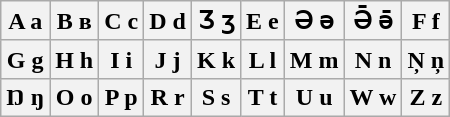<table class="wikitable">
<tr>
<th>A a</th>
<th>B в</th>
<th>C c</th>
<th>D d</th>
<th>Ʒ ʒ</th>
<th>E e</th>
<th>Ə ə</th>
<th>Ə̄ ə̄</th>
<th>F f</th>
</tr>
<tr>
<th>G g</th>
<th>H h</th>
<th>I i</th>
<th>J j</th>
<th>K k</th>
<th>L l</th>
<th>M m</th>
<th>N n</th>
<th>Ņ ņ</th>
</tr>
<tr>
<th>Ŋ ŋ</th>
<th>O o</th>
<th>P p</th>
<th>R r</th>
<th>S s</th>
<th>T t</th>
<th>U u</th>
<th>W w</th>
<th>Z z</th>
</tr>
</table>
